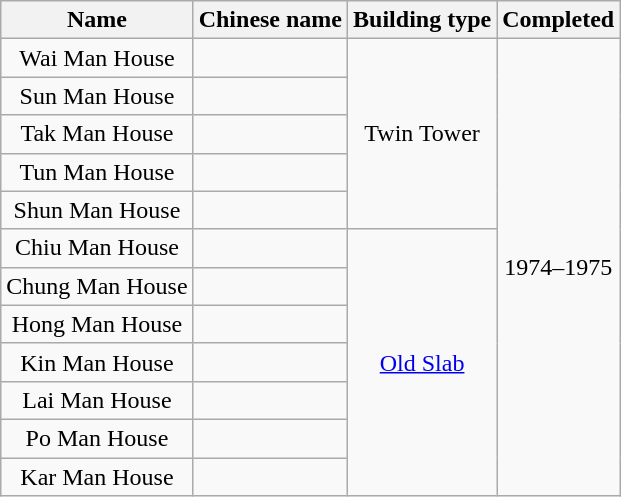<table class="wikitable" style="text-align: center">
<tr>
<th>Name</th>
<th>Chinese name</th>
<th>Building type</th>
<th>Completed</th>
</tr>
<tr>
<td>Wai Man House</td>
<td></td>
<td rowspan="5">Twin Tower</td>
<td rowspan="12">1974–1975</td>
</tr>
<tr>
<td>Sun Man House</td>
<td></td>
</tr>
<tr>
<td>Tak Man House</td>
<td></td>
</tr>
<tr>
<td>Tun Man House</td>
<td></td>
</tr>
<tr>
<td>Shun Man House</td>
<td></td>
</tr>
<tr>
<td>Chiu Man House</td>
<td></td>
<td rowspan="7"><a href='#'>Old Slab</a></td>
</tr>
<tr>
<td>Chung Man House</td>
<td></td>
</tr>
<tr>
<td>Hong Man House</td>
<td></td>
</tr>
<tr>
<td>Kin Man House</td>
<td></td>
</tr>
<tr>
<td>Lai Man House</td>
<td></td>
</tr>
<tr>
<td>Po Man House</td>
<td></td>
</tr>
<tr>
<td>Kar Man House</td>
<td></td>
</tr>
</table>
